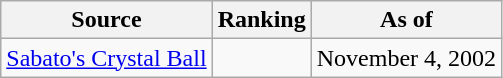<table class="wikitable">
<tr>
<th>Source</th>
<th>Ranking</th>
<th>As of</th>
</tr>
<tr>
<td><a href='#'>Sabato's Crystal Ball</a></td>
<td></td>
<td>November 4, 2002</td>
</tr>
</table>
